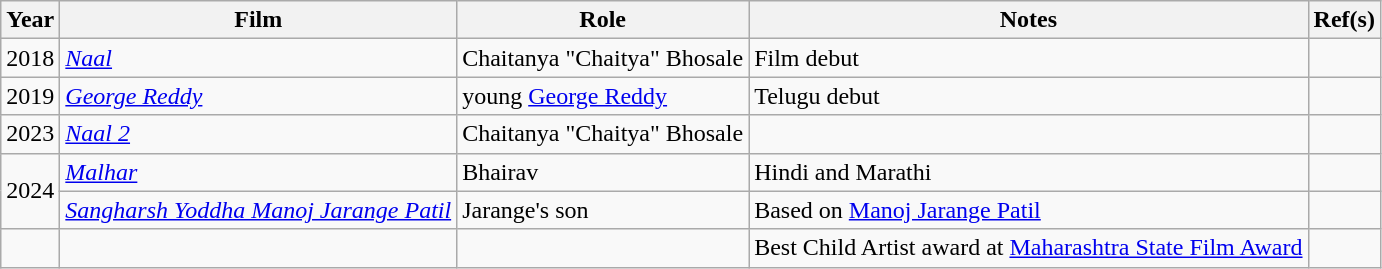<table class="wikitable sortable">
<tr>
<th>Year</th>
<th>Film</th>
<th>Role</th>
<th>Notes</th>
<th>Ref(s)</th>
</tr>
<tr>
<td>2018</td>
<td><em><a href='#'>Naal</a></em></td>
<td>Chaitanya "Chaitya" Bhosale</td>
<td>Film debut</td>
<td></td>
</tr>
<tr>
<td>2019</td>
<td><em><a href='#'>George Reddy</a></em></td>
<td>young <a href='#'>George Reddy</a></td>
<td>Telugu debut</td>
<td></td>
</tr>
<tr>
<td>2023</td>
<td><em><a href='#'>Naal 2</a></em></td>
<td>Chaitanya "Chaitya" Bhosale</td>
<td></td>
<td></td>
</tr>
<tr>
<td rowspan="2">2024</td>
<td><em><a href='#'>Malhar</a></em></td>
<td>Bhairav</td>
<td>Hindi and Marathi</td>
<td></td>
</tr>
<tr>
<td><em><a href='#'>Sangharsh Yoddha Manoj Jarange Patil</a></em></td>
<td>Jarange's son</td>
<td>Based on <a href='#'>Manoj Jarange Patil</a></td>
<td></td>
</tr>
<tr>
<td></td>
<td></td>
<td></td>
<td>Best Child Artist award at <a href='#'>Maharashtra State Film Award</a></td>
<td></td>
</tr>
</table>
